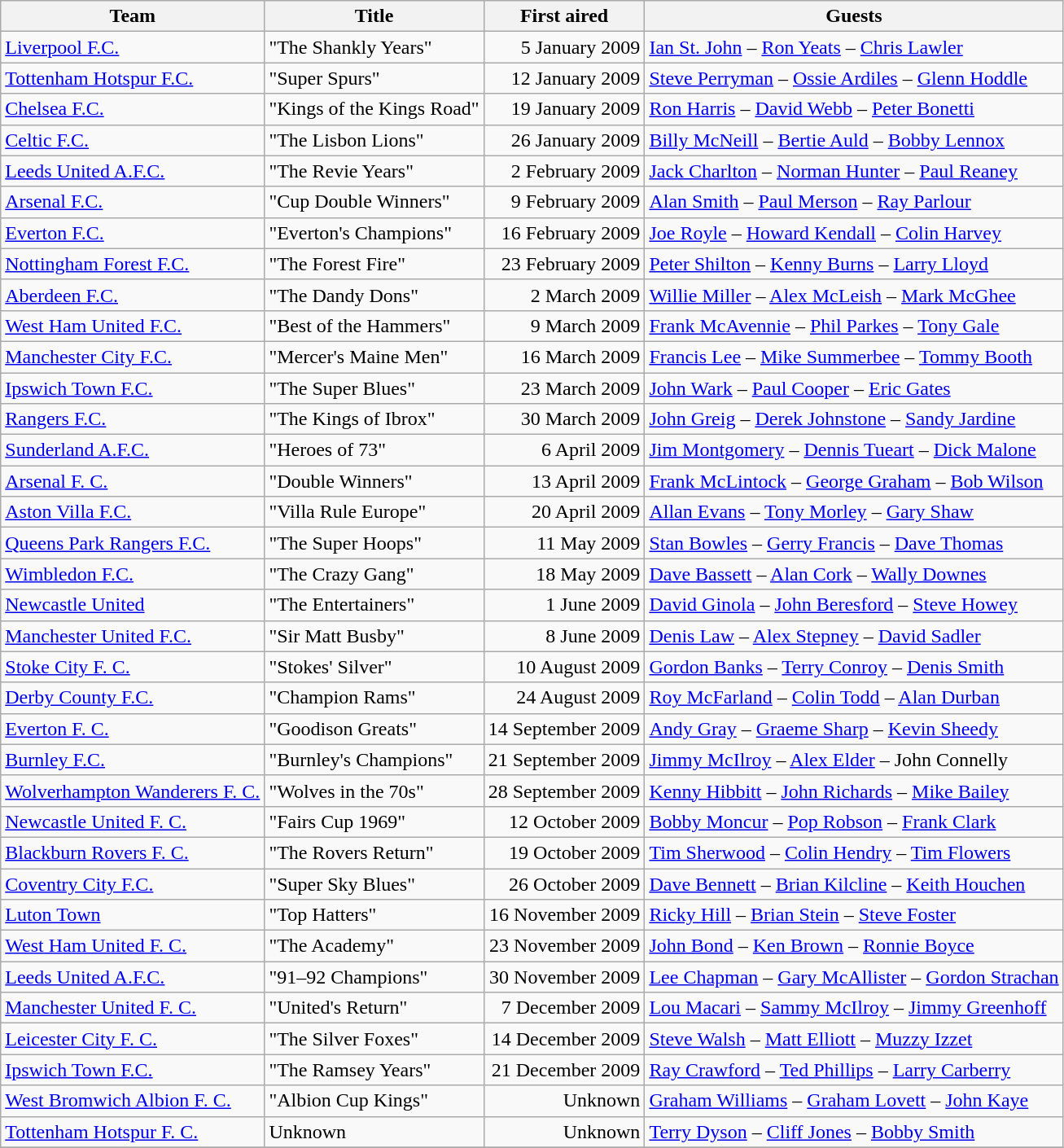<table class="wikitable">
<tr>
<th>Team</th>
<th>Title</th>
<th>First aired</th>
<th>Guests</th>
</tr>
<tr>
<td><a href='#'>Liverpool F.C.</a></td>
<td>"The Shankly Years"</td>
<td style="text-align:right;">5 January 2009</td>
<td><a href='#'>Ian St. John</a> – <a href='#'>Ron Yeats</a> – <a href='#'>Chris Lawler</a></td>
</tr>
<tr>
<td><a href='#'>Tottenham Hotspur F.C.</a></td>
<td>"Super Spurs"</td>
<td style="text-align:right;">12 January 2009</td>
<td><a href='#'>Steve Perryman</a> – <a href='#'>Ossie Ardiles</a> – <a href='#'>Glenn Hoddle</a></td>
</tr>
<tr>
<td><a href='#'>Chelsea F.C.</a></td>
<td>"Kings of the Kings Road"</td>
<td style="text-align:right;">19 January 2009</td>
<td><a href='#'>Ron Harris</a> – <a href='#'>David Webb</a> – <a href='#'>Peter Bonetti</a></td>
</tr>
<tr>
<td><a href='#'>Celtic F.C.</a></td>
<td>"The Lisbon Lions"</td>
<td style="text-align:right;">26 January 2009</td>
<td><a href='#'>Billy McNeill</a> – <a href='#'>Bertie Auld</a> – <a href='#'>Bobby Lennox</a></td>
</tr>
<tr>
<td><a href='#'>Leeds United A.F.C.</a></td>
<td>"The Revie Years"</td>
<td style="text-align:right;">2 February 2009</td>
<td><a href='#'>Jack Charlton</a> – <a href='#'>Norman Hunter</a> – <a href='#'>Paul Reaney</a></td>
</tr>
<tr>
<td><a href='#'>Arsenal F.C.</a></td>
<td>"Cup Double Winners"</td>
<td style="text-align:right;">9 February 2009</td>
<td><a href='#'>Alan Smith</a> – <a href='#'>Paul Merson</a> – <a href='#'>Ray Parlour</a></td>
</tr>
<tr>
<td><a href='#'>Everton F.C.</a></td>
<td>"Everton's Champions"</td>
<td style="text-align:right;">16 February 2009</td>
<td><a href='#'>Joe Royle</a> – <a href='#'>Howard Kendall</a> – <a href='#'>Colin Harvey</a></td>
</tr>
<tr>
<td><a href='#'>Nottingham Forest F.C.</a></td>
<td>"The Forest Fire"</td>
<td style="text-align:right;">23 February 2009</td>
<td><a href='#'>Peter Shilton</a> – <a href='#'>Kenny Burns</a> – <a href='#'>Larry Lloyd</a></td>
</tr>
<tr>
<td><a href='#'>Aberdeen F.C.</a></td>
<td>"The Dandy Dons"</td>
<td style="text-align:right;">2 March 2009</td>
<td><a href='#'>Willie Miller</a> – <a href='#'>Alex McLeish</a> – <a href='#'>Mark McGhee</a></td>
</tr>
<tr>
<td><a href='#'>West Ham United F.C.</a></td>
<td>"Best of the Hammers"</td>
<td style="text-align:right;">9 March 2009</td>
<td><a href='#'>Frank McAvennie</a> – <a href='#'>Phil Parkes</a> – <a href='#'>Tony Gale</a></td>
</tr>
<tr>
<td><a href='#'>Manchester City F.C.</a></td>
<td>"Mercer's Maine Men"</td>
<td style="text-align:right;">16 March 2009</td>
<td><a href='#'>Francis Lee</a> – <a href='#'>Mike Summerbee</a> – <a href='#'>Tommy Booth</a></td>
</tr>
<tr>
<td><a href='#'>Ipswich Town F.C.</a></td>
<td>"The Super Blues"</td>
<td style="text-align:right;">23 March 2009</td>
<td><a href='#'>John Wark</a> – <a href='#'>Paul Cooper</a> – <a href='#'>Eric Gates</a></td>
</tr>
<tr>
<td><a href='#'>Rangers F.C.</a></td>
<td>"The Kings of Ibrox"</td>
<td style="text-align:right;">30 March 2009</td>
<td><a href='#'>John Greig</a> – <a href='#'>Derek Johnstone</a> – <a href='#'>Sandy Jardine</a></td>
</tr>
<tr>
<td><a href='#'>Sunderland A.F.C.</a></td>
<td>"Heroes of 73"</td>
<td style="text-align:right;">6 April 2009</td>
<td><a href='#'>Jim Montgomery</a> – <a href='#'>Dennis Tueart</a> – <a href='#'>Dick Malone</a></td>
</tr>
<tr>
<td><a href='#'>Arsenal F. C.</a></td>
<td>"Double Winners"</td>
<td style="text-align:right;">13 April 2009</td>
<td><a href='#'>Frank McLintock</a> – <a href='#'>George Graham</a> – <a href='#'>Bob Wilson</a></td>
</tr>
<tr>
<td><a href='#'>Aston Villa F.C.</a></td>
<td>"Villa Rule Europe"</td>
<td style="text-align:right;">20 April 2009</td>
<td><a href='#'>Allan Evans</a> – <a href='#'>Tony Morley</a> – <a href='#'>Gary Shaw</a></td>
</tr>
<tr>
<td><a href='#'>Queens Park Rangers F.C.</a></td>
<td>"The Super Hoops"</td>
<td style="text-align:right;">11 May 2009</td>
<td><a href='#'>Stan Bowles</a> – <a href='#'>Gerry Francis</a> – <a href='#'>Dave Thomas</a></td>
</tr>
<tr>
<td><a href='#'>Wimbledon F.C.</a></td>
<td>"The Crazy Gang"</td>
<td style="text-align:right;">18 May 2009</td>
<td><a href='#'>Dave Bassett</a> – <a href='#'>Alan Cork</a> – <a href='#'>Wally Downes</a></td>
</tr>
<tr>
<td><a href='#'>Newcastle United</a></td>
<td>"The Entertainers"</td>
<td style="text-align:right;">1 June 2009</td>
<td><a href='#'>David Ginola</a> – <a href='#'>John Beresford</a> – <a href='#'>Steve Howey</a></td>
</tr>
<tr>
<td><a href='#'>Manchester United F.C.</a></td>
<td>"Sir Matt Busby"</td>
<td style="text-align:right;">8 June 2009</td>
<td><a href='#'>Denis Law</a> – <a href='#'>Alex Stepney</a> – <a href='#'>David Sadler</a></td>
</tr>
<tr>
<td><a href='#'>Stoke City F. C.</a></td>
<td>"Stokes' Silver"</td>
<td style="text-align:right;">10 August 2009</td>
<td><a href='#'>Gordon Banks</a> – <a href='#'>Terry Conroy</a> – <a href='#'>Denis Smith</a></td>
</tr>
<tr>
<td><a href='#'>Derby County F.C.</a></td>
<td>"Champion Rams"</td>
<td style="text-align:right;">24 August 2009</td>
<td><a href='#'>Roy McFarland</a> – <a href='#'>Colin Todd</a> – <a href='#'>Alan Durban</a></td>
</tr>
<tr>
<td><a href='#'>Everton F. C.</a></td>
<td>"Goodison Greats"</td>
<td style="text-align:right;">14 September 2009</td>
<td><a href='#'>Andy Gray</a> – <a href='#'>Graeme Sharp</a> – <a href='#'>Kevin Sheedy</a></td>
</tr>
<tr>
<td><a href='#'>Burnley F.C.</a></td>
<td>"Burnley's Champions"</td>
<td style="text-align:right;">21 September 2009</td>
<td><a href='#'>Jimmy McIlroy</a> – <a href='#'>Alex Elder</a> – John Connelly</td>
</tr>
<tr>
<td><a href='#'>Wolverhampton Wanderers F. C.</a></td>
<td>"Wolves in the 70s"</td>
<td style="text-align:right;">28 September 2009</td>
<td><a href='#'>Kenny Hibbitt</a> – <a href='#'>John Richards</a> – <a href='#'>Mike Bailey</a></td>
</tr>
<tr>
<td><a href='#'>Newcastle United F. C.</a></td>
<td>"Fairs Cup 1969"</td>
<td style="text-align:right;">12 October 2009</td>
<td><a href='#'>Bobby Moncur</a> – <a href='#'>Pop Robson</a> – <a href='#'>Frank Clark</a></td>
</tr>
<tr>
<td><a href='#'>Blackburn Rovers F. C.</a></td>
<td>"The Rovers Return"</td>
<td style="text-align:right;">19 October 2009</td>
<td><a href='#'>Tim Sherwood</a> – <a href='#'>Colin Hendry</a> – <a href='#'>Tim Flowers</a></td>
</tr>
<tr>
<td><a href='#'>Coventry City F.C.</a></td>
<td>"Super Sky Blues"</td>
<td style="text-align:right;">26 October 2009</td>
<td><a href='#'>Dave Bennett</a> – <a href='#'>Brian Kilcline</a> – <a href='#'>Keith Houchen</a></td>
</tr>
<tr>
<td><a href='#'>Luton Town</a></td>
<td>"Top Hatters"</td>
<td style="text-align:right;">16 November 2009</td>
<td><a href='#'>Ricky Hill</a> – <a href='#'>Brian Stein</a> – <a href='#'>Steve Foster</a></td>
</tr>
<tr>
<td><a href='#'>West Ham United F. C.</a></td>
<td>"The Academy"</td>
<td style="text-align:right;">23 November 2009</td>
<td><a href='#'>John Bond</a> – <a href='#'>Ken Brown</a> – <a href='#'>Ronnie Boyce</a></td>
</tr>
<tr>
<td><a href='#'>Leeds United A.F.C.</a></td>
<td>"91–92 Champions"</td>
<td style="text-align:right;">30 November 2009</td>
<td><a href='#'>Lee Chapman</a> – <a href='#'>Gary McAllister</a> – <a href='#'>Gordon Strachan</a></td>
</tr>
<tr>
<td><a href='#'>Manchester United F. C.</a></td>
<td>"United's Return"</td>
<td style="text-align:right;">7 December 2009</td>
<td><a href='#'>Lou Macari</a> – <a href='#'>Sammy McIlroy</a> – <a href='#'>Jimmy Greenhoff</a></td>
</tr>
<tr>
<td><a href='#'>Leicester City F. C.</a></td>
<td>"The Silver Foxes"</td>
<td style="text-align:right;">14 December 2009</td>
<td><a href='#'>Steve Walsh</a> – <a href='#'>Matt Elliott</a> – <a href='#'>Muzzy Izzet</a></td>
</tr>
<tr>
<td><a href='#'>Ipswich Town F.C.</a></td>
<td>"The Ramsey Years"</td>
<td style="text-align:right;">21 December 2009</td>
<td><a href='#'>Ray Crawford</a> – <a href='#'>Ted Phillips</a> – <a href='#'>Larry Carberry</a></td>
</tr>
<tr>
<td><a href='#'>West Bromwich Albion F. C.</a></td>
<td>"Albion Cup Kings"</td>
<td style="text-align:right;">Unknown</td>
<td><a href='#'>Graham Williams</a> – <a href='#'>Graham Lovett</a> – <a href='#'>John Kaye</a></td>
</tr>
<tr>
<td><a href='#'>Tottenham Hotspur F. C.</a></td>
<td>Unknown</td>
<td style="text-align:right;">Unknown</td>
<td><a href='#'>Terry Dyson</a> – <a href='#'>Cliff Jones</a> – <a href='#'>Bobby Smith</a></td>
</tr>
<tr>
</tr>
</table>
